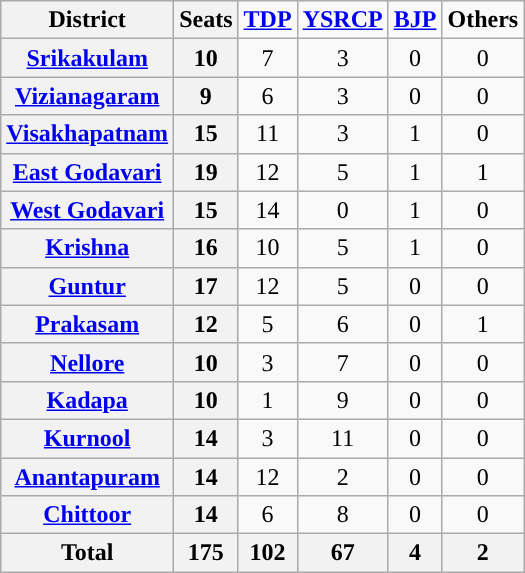<table class="wikitable sortable" style="text-align:center;">
<tr>
<th>District</th>
<th>Seats</th>
<td><a href='#'><span><strong>TDP</strong></span></a></td>
<td><a href='#'><span><strong>YSRCP</strong></span></a></td>
<td><a href='#'><span><strong>BJP</strong></span></a></td>
<td><span><strong>Others</strong></span></td>
</tr>
<tr>
<th><a href='#'>Srikakulam</a></th>
<th>10</th>
<td style="background:">7</td>
<td>3</td>
<td>0</td>
<td>0</td>
</tr>
<tr>
<th><a href='#'>Vizianagaram</a></th>
<th>9</th>
<td style="background:">6</td>
<td>3</td>
<td>0</td>
<td>0</td>
</tr>
<tr>
<th><a href='#'>Visakhapatnam</a></th>
<th>15</th>
<td style="background:">11</td>
<td>3</td>
<td>1</td>
<td>0</td>
</tr>
<tr>
<th><a href='#'>East Godavari</a></th>
<th>19</th>
<td style="background:">12</td>
<td>5</td>
<td>1</td>
<td>1</td>
</tr>
<tr>
<th><a href='#'>West Godavari</a></th>
<th>15</th>
<td style="background:">14</td>
<td>0</td>
<td>1</td>
<td>0</td>
</tr>
<tr>
<th><a href='#'>Krishna</a></th>
<th>16</th>
<td style="background:">10</td>
<td>5</td>
<td>1</td>
<td>0</td>
</tr>
<tr>
<th><a href='#'>Guntur</a></th>
<th>17</th>
<td style="background:">12</td>
<td>5</td>
<td>0</td>
<td>0</td>
</tr>
<tr>
<th><a href='#'>Prakasam</a></th>
<th>12</th>
<td>5</td>
<td style="background:">6</td>
<td>0</td>
<td>1</td>
</tr>
<tr>
<th><a href='#'>Nellore</a></th>
<th>10</th>
<td>3</td>
<td style="background:">7</td>
<td>0</td>
<td>0</td>
</tr>
<tr>
<th><a href='#'>Kadapa</a></th>
<th>10</th>
<td>1</td>
<td style="background:">9</td>
<td>0</td>
<td>0</td>
</tr>
<tr>
<th><a href='#'>Kurnool</a></th>
<th>14</th>
<td>3</td>
<td style="background:">11</td>
<td>0</td>
<td>0</td>
</tr>
<tr>
<th><a href='#'>Anantapuram</a></th>
<th>14</th>
<td style="background:">12</td>
<td>2</td>
<td>0</td>
<td>0</td>
</tr>
<tr>
<th><a href='#'>Chittoor</a></th>
<th>14</th>
<td>6</td>
<td style="background:">8</td>
<td>0</td>
<td>0</td>
</tr>
<tr>
<th>Total</th>
<th>175</th>
<th>102</th>
<th>67</th>
<th>4</th>
<th>2</th>
</tr>
</table>
